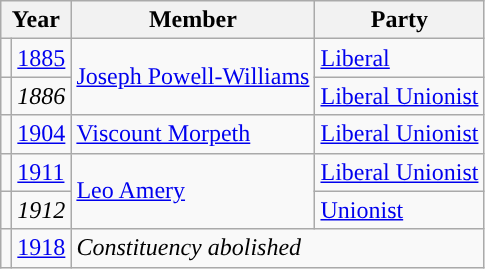<table class="wikitable">
<tr>
<th colspan="2">Year</th>
<th>Member</th>
<th>Party</th>
</tr>
<tr>
<td style="color:inherit;background-color: "></td>
<td><a href='#'>1885</a></td>
<td rowspan="2"><a href='#'>Joseph Powell-Williams</a></td>
<td><a href='#'>Liberal</a></td>
</tr>
<tr>
<td style="color:inherit;background-color: "></td>
<td><em>1886</em></td>
<td><a href='#'>Liberal Unionist</a></td>
</tr>
<tr>
<td style="color:inherit;background-color: "></td>
<td><a href='#'>1904</a></td>
<td><a href='#'>Viscount Morpeth</a></td>
<td><a href='#'>Liberal Unionist</a></td>
</tr>
<tr>
<td style="color:inherit;background-color: "></td>
<td><a href='#'>1911</a></td>
<td rowspan="2"><a href='#'>Leo Amery</a></td>
<td><a href='#'>Liberal Unionist</a></td>
</tr>
<tr>
<td style="color:inherit;background-color: "></td>
<td><em>1912</em></td>
<td><a href='#'>Unionist</a></td>
</tr>
<tr>
<td></td>
<td><a href='#'>1918</a></td>
<td colspan="2"><em>Constituency abolished</em></td>
</tr>
</table>
